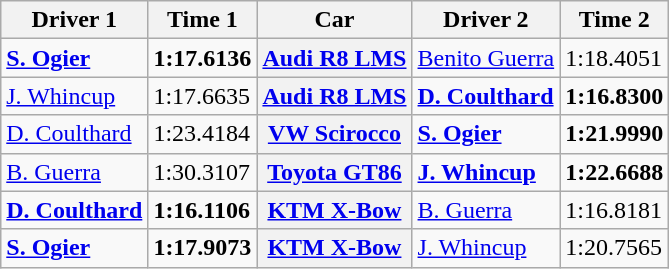<table class="wikitable">
<tr>
<th>Driver 1</th>
<th>Time 1</th>
<th>Car</th>
<th>Driver 2</th>
<th>Time 2</th>
</tr>
<tr>
<td><strong> <a href='#'>S. Ogier</a></strong></td>
<td><strong>1:17.6136</strong></td>
<th><a href='#'>Audi R8 LMS</a></th>
<td> <a href='#'>Benito Guerra</a></td>
<td>1:18.4051</td>
</tr>
<tr>
<td> <a href='#'>J. Whincup</a></td>
<td>1:17.6635</td>
<th><a href='#'>Audi R8 LMS</a></th>
<td><strong> <a href='#'>D. Coulthard</a></strong></td>
<td><strong>1:16.8300</strong></td>
</tr>
<tr>
<td> <a href='#'>D. Coulthard</a></td>
<td>1:23.4184</td>
<th><a href='#'>VW Scirocco</a></th>
<td><strong> <a href='#'>S. Ogier</a></strong></td>
<td><strong>1:21.9990</strong></td>
</tr>
<tr>
<td> <a href='#'>B. Guerra</a></td>
<td>1:30.3107 </td>
<th><a href='#'>Toyota GT86</a></th>
<td><strong> <a href='#'>J. Whincup</a></strong></td>
<td><strong>1:22.6688</strong></td>
</tr>
<tr>
<td><strong> <a href='#'>D. Coulthard</a></strong></td>
<td><strong>1:16.1106</strong></td>
<th><a href='#'>KTM X-Bow</a></th>
<td> <a href='#'>B. Guerra</a></td>
<td>1:16.8181</td>
</tr>
<tr>
<td><strong> <a href='#'>S. Ogier</a></strong></td>
<td><strong>1:17.9073</strong></td>
<th><a href='#'>KTM X-Bow</a></th>
<td> <a href='#'>J. Whincup</a></td>
<td>1:20.7565 </td>
</tr>
</table>
